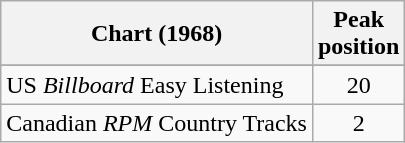<table class="wikitable sortable">
<tr>
<th>Chart (1968)</th>
<th>Peak<br>position</th>
</tr>
<tr>
</tr>
<tr>
</tr>
<tr>
<td>US <em>Billboard</em> Easy Listening</td>
<td align="center">20</td>
</tr>
<tr>
<td>Canadian <em>RPM</em> Country Tracks</td>
<td align="center">2</td>
</tr>
</table>
